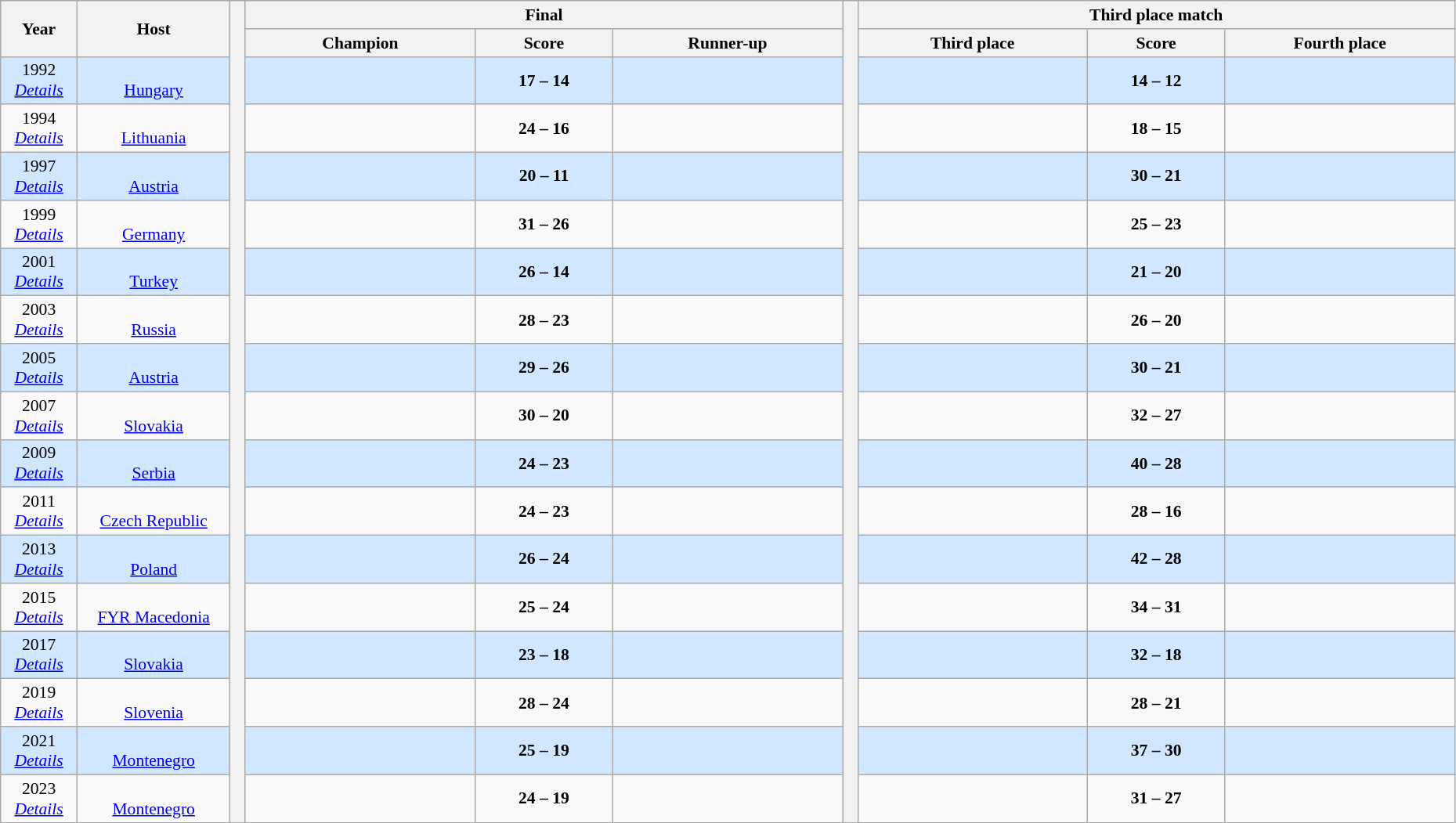<table class="wikitable" style="font-size:90%; width: 98%; text-align: center;">
<tr bgcolor=#C1D8FF>
<th rowspan=2 width=5%>Year</th>
<th rowspan=2 width=10%>Host</th>
<th rowspan="18" width="1%" bgcolor="ffffff"></th>
<th colspan=3>Final</th>
<th rowspan="18" width="1%" bgcolor="ffffff"></th>
<th colspan=3>Third place match</th>
</tr>
<tr bgcolor=#EFEFEF>
<th width=15%>Champion</th>
<th width=9%>Score</th>
<th width=15%>Runner-up</th>
<th width=15%>Third place</th>
<th width=9%>Score</th>
<th width=15%>Fourth place</th>
</tr>
<tr bgcolor=#D0E7FF>
<td>1992<br><em><a href='#'>Details</a></em></td>
<td><br><a href='#'>Hungary</a></td>
<td><strong></strong></td>
<td><strong>17 – 14</strong></td>
<td></td>
<td></td>
<td><strong>14 – 12</strong></td>
<td></td>
</tr>
<tr>
<td>1994<br><em><a href='#'>Details</a></em></td>
<td><br><a href='#'>Lithuania</a></td>
<td><strong></strong></td>
<td><strong>24 – 16</strong></td>
<td></td>
<td></td>
<td><strong>18 – 15</strong></td>
<td></td>
</tr>
<tr bgcolor=#D0E7FF>
<td>1997<br><em><a href='#'>Details</a></em></td>
<td><br><a href='#'>Austria</a></td>
<td><strong></strong></td>
<td><strong>20 – 11</strong></td>
<td></td>
<td></td>
<td><strong>30 – 21</strong></td>
<td></td>
</tr>
<tr>
<td>1999<br><em><a href='#'>Details</a></em></td>
<td><br><a href='#'>Germany</a></td>
<td><strong></strong></td>
<td><strong>31 – 26</strong></td>
<td></td>
<td></td>
<td><strong>25 – 23</strong></td>
<td></td>
</tr>
<tr bgcolor=#D0E7FF>
<td>2001<br><em><a href='#'>Details</a></em></td>
<td><br><a href='#'>Turkey</a></td>
<td><strong></strong></td>
<td><strong>26 – 14</strong></td>
<td></td>
<td></td>
<td><strong>21 – 20</strong></td>
<td></td>
</tr>
<tr>
<td>2003<br><em><a href='#'>Details</a></em></td>
<td><br><a href='#'>Russia</a></td>
<td><strong></strong></td>
<td><strong>28 – 23</strong></td>
<td></td>
<td></td>
<td><strong>26 – 20</strong></td>
<td></td>
</tr>
<tr bgcolor=#D0E7FF>
<td>2005<br><em><a href='#'>Details</a></em></td>
<td><br><a href='#'>Austria</a></td>
<td><strong></strong></td>
<td><strong>29 – 26</strong></td>
<td></td>
<td></td>
<td><strong>30 – 21</strong></td>
<td></td>
</tr>
<tr>
<td>2007<br><em><a href='#'>Details</a></em></td>
<td><br><a href='#'>Slovakia</a></td>
<td><strong></strong></td>
<td><strong>30 – 20</strong></td>
<td></td>
<td></td>
<td><strong>32 – 27</strong></td>
<td></td>
</tr>
<tr bgcolor=#D0E7FF>
<td>2009<br><em><a href='#'>Details</a></em></td>
<td><br><a href='#'>Serbia</a></td>
<td><strong></strong></td>
<td><strong>24 – 23</strong></td>
<td></td>
<td></td>
<td><strong>40 – 28</strong></td>
<td></td>
</tr>
<tr>
<td>2011<br><em><a href='#'>Details</a></em></td>
<td><br><a href='#'>Czech Republic</a></td>
<td><strong></strong></td>
<td><strong>24 – 23</strong></td>
<td></td>
<td></td>
<td><strong>28 – 16</strong></td>
<td></td>
</tr>
<tr bgcolor=#D0E7FF>
<td>2013<br><em><a href='#'>Details</a></em></td>
<td><br><a href='#'>Poland</a></td>
<td><strong></strong></td>
<td><strong>26 – 24</strong></td>
<td></td>
<td></td>
<td><strong>42 – 28</strong></td>
<td></td>
</tr>
<tr>
<td>2015<br><em><a href='#'>Details</a></em></td>
<td><br><a href='#'>FYR Macedonia</a></td>
<td><strong></strong></td>
<td><strong>25 – 24</strong></td>
<td></td>
<td></td>
<td><strong>34 – 31</strong></td>
<td></td>
</tr>
<tr bgcolor=#D0E7FF>
<td>2017<br><em><a href='#'>Details</a></em></td>
<td><br><a href='#'>Slovakia</a></td>
<td><strong></strong></td>
<td><strong>23 – 18</strong></td>
<td></td>
<td></td>
<td><strong>32 – 18</strong></td>
<td></td>
</tr>
<tr>
<td>2019<br><em><a href='#'>Details</a></em></td>
<td><br><a href='#'>Slovenia</a></td>
<td><strong></strong></td>
<td><strong>28 – 24</strong></td>
<td></td>
<td></td>
<td><strong>28 – 21</strong></td>
<td></td>
</tr>
<tr bgcolor=#D0E7FF>
<td>2021<br><em><a href='#'>Details</a></em></td>
<td><br><a href='#'>Montenegro</a></td>
<td><strong></strong></td>
<td><strong>25 – 19</strong></td>
<td></td>
<td></td>
<td><strong>37 – 30</strong></td>
<td></td>
</tr>
<tr>
<td>2023<br><em><a href='#'>Details</a></em></td>
<td><br><a href='#'>Montenegro</a></td>
<td><strong></strong></td>
<td><strong>24 – 19</strong></td>
<td></td>
<td></td>
<td><strong>31 – 27</strong></td>
<td></td>
</tr>
</table>
